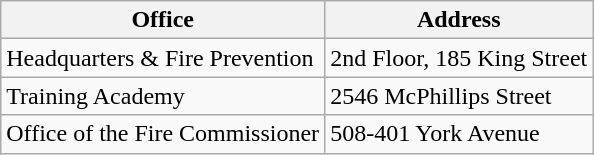<table class="wikitable">
<tr>
<th>Office</th>
<th>Address</th>
</tr>
<tr>
<td>Headquarters & Fire Prevention</td>
<td>2nd Floor, 185 King Street</td>
</tr>
<tr>
<td>Training Academy</td>
<td>2546 McPhillips Street</td>
</tr>
<tr>
<td>Office of the Fire Commissioner</td>
<td>508-401 York Avenue</td>
</tr>
</table>
